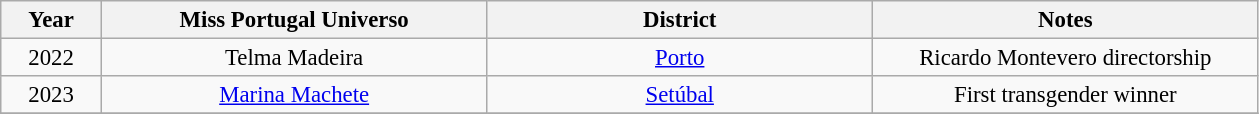<table class="wikitable sortable" style="font-size: 95%; text-align:center">
<tr>
<th width="60">Year</th>
<th width="250">Miss Portugal Universo</th>
<th width="250">District</th>
<th width="250">Notes</th>
</tr>
<tr>
<td>2022</td>
<td>Telma Madeira</td>
<td><a href='#'>Porto</a></td>
<td>Ricardo Montevero directorship</td>
</tr>
<tr>
<td>2023</td>
<td><a href='#'>Marina Machete</a></td>
<td><a href='#'>Setúbal</a></td>
<td>First transgender winner</td>
</tr>
<tr>
</tr>
</table>
